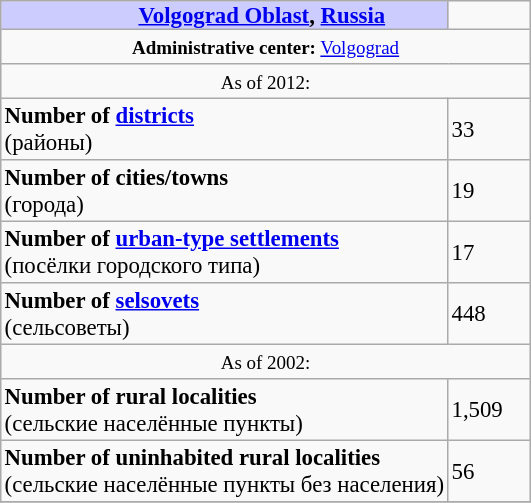<table border=1 align="right" cellpadding=2 cellspacing=0 style="margin: 0 0 1em 1em; background: #f9f9f9; border: 1px #aaa solid; border-collapse: collapse; font-size: 95%;">
<tr>
<th bgcolor="#ccccff" style="padding:0 0 0 50px;"><a href='#'>Volgograd Oblast</a>, <a href='#'>Russia</a></th>
<td width="50px"></td>
</tr>
<tr>
<td colspan=2 align="center"><small><strong>Administrative center:</strong> <a href='#'>Volgograd</a></small></td>
</tr>
<tr>
<td colspan=2 align="center"><small>As of 2012:</small></td>
</tr>
<tr>
<td><strong>Number of <a href='#'>districts</a></strong><br>(районы)</td>
<td>33</td>
</tr>
<tr>
<td><strong>Number of cities/towns</strong><br>(города)</td>
<td>19</td>
</tr>
<tr>
<td><strong>Number of <a href='#'>urban-type settlements</a></strong><br>(посёлки городского типа)</td>
<td>17</td>
</tr>
<tr>
<td><strong>Number of <a href='#'>selsovets</a></strong><br>(сельсоветы)</td>
<td>448</td>
</tr>
<tr>
<td colspan=2 align="center"><small>As of 2002:</small></td>
</tr>
<tr>
<td><strong>Number of rural localities</strong><br>(сельские населённые пункты)</td>
<td>1,509</td>
</tr>
<tr>
<td><strong>Number of uninhabited rural localities</strong><br>(сельские населённые пункты без населения)</td>
<td>56</td>
</tr>
<tr>
</tr>
</table>
